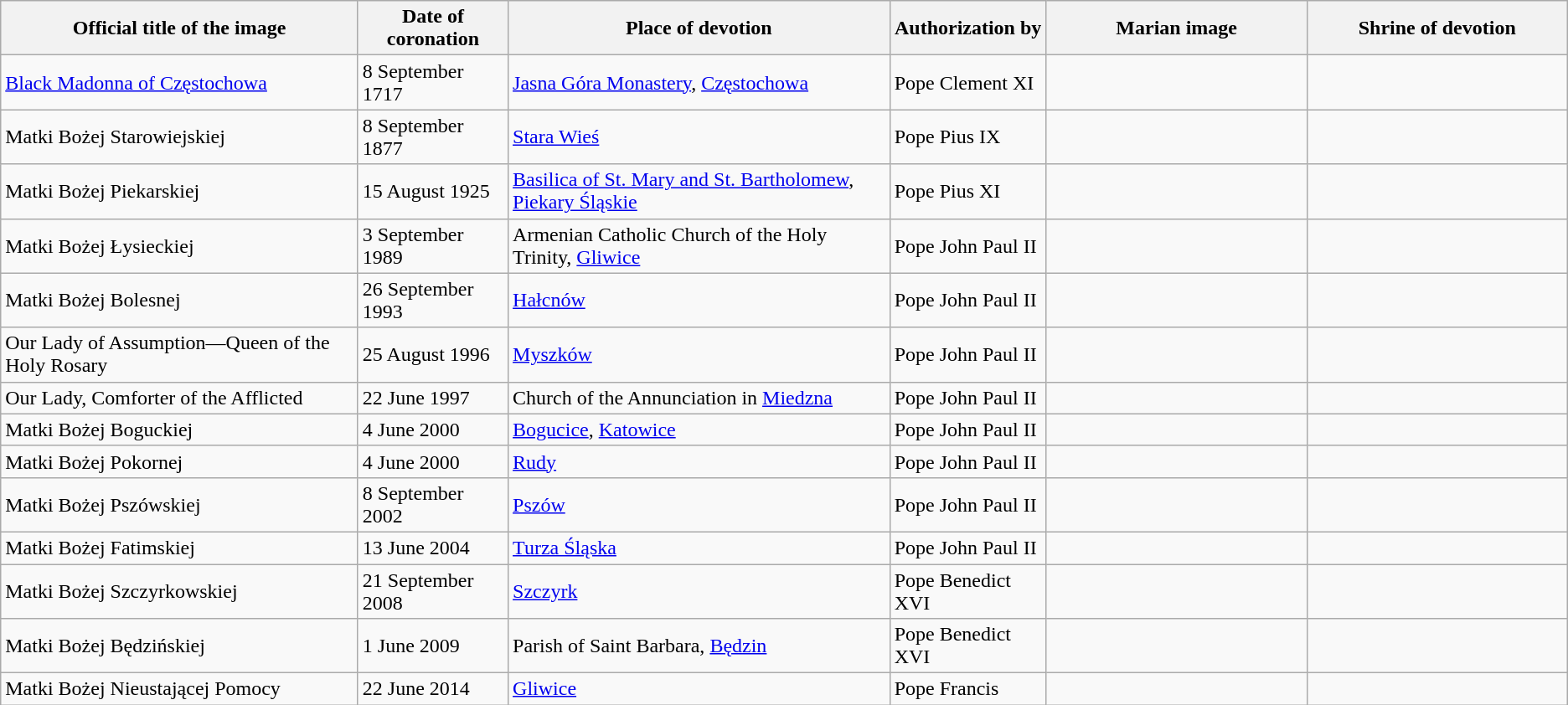<table class="wikitable sortable">
<tr>
<th>Official title of the image</th>
<th data-sort-type="date">Date of coronation</th>
<th>Place of devotion</th>
<th>Authorization by</th>
<th width=200px class=unsortable>Marian image</th>
<th width=200px class=unsortable>Shrine of devotion</th>
</tr>
<tr>
<td><a href='#'>Black Madonna of Częstochowa</a></td>
<td>8 September 1717</td>
<td><a href='#'>Jasna Góra Monastery</a>, <a href='#'>Częstochowa</a></td>
<td>Pope Clement XI</td>
<td></td>
<td></td>
</tr>
<tr>
<td>Matki Bożej Starowiejskiej</td>
<td>8 September 1877</td>
<td><a href='#'>Stara Wieś</a></td>
<td>Pope Pius IX</td>
<td></td>
<td></td>
</tr>
<tr>
<td>Matki Bożej Piekarskiej</td>
<td>15 August 1925</td>
<td><a href='#'>Basilica of St. Mary and St. Bartholomew</a>, <a href='#'>Piekary Śląskie</a></td>
<td>Pope Pius XI</td>
<td></td>
<td></td>
</tr>
<tr>
<td>Matki Bożej Łysieckiej</td>
<td>3 September 1989</td>
<td>Armenian Catholic Church of the Holy Trinity, <a href='#'>Gliwice</a></td>
<td>Pope John Paul II</td>
<td></td>
<td></td>
</tr>
<tr>
<td>Matki Bożej Bolesnej</td>
<td>26 September 1993</td>
<td><a href='#'>Hałcnów</a></td>
<td>Pope John Paul II</td>
<td></td>
<td></td>
</tr>
<tr>
<td>Our Lady of Assumption—Queen of the Holy Rosary</td>
<td>25 August 1996</td>
<td><a href='#'>Myszków</a></td>
<td>Pope John Paul II</td>
<td></td>
<td></td>
</tr>
<tr>
<td>Our Lady, Comforter of the Afflicted</td>
<td>22 June 1997</td>
<td>Church of the Annunciation in <a href='#'>Miedzna</a></td>
<td>Pope John Paul II</td>
<td></td>
<td></td>
</tr>
<tr>
<td>Matki Bożej Boguckiej</td>
<td>4 June 2000</td>
<td><a href='#'>Bogucice</a>, <a href='#'>Katowice</a></td>
<td>Pope John Paul II</td>
<td></td>
<td></td>
</tr>
<tr>
<td>Matki Bożej Pokornej</td>
<td>4 June 2000</td>
<td><a href='#'>Rudy</a></td>
<td>Pope John Paul II</td>
<td></td>
<td></td>
</tr>
<tr>
<td>Matki Bożej Pszówskiej</td>
<td>8 September 2002</td>
<td><a href='#'>Pszów</a></td>
<td>Pope John Paul II</td>
<td></td>
<td></td>
</tr>
<tr>
<td>Matki Bożej Fatimskiej</td>
<td>13 June 2004</td>
<td><a href='#'>Turza Śląska</a></td>
<td>Pope John Paul II</td>
<td></td>
<td></td>
</tr>
<tr>
<td>Matki Bożej Szczyrkowskiej</td>
<td>21 September 2008</td>
<td><a href='#'>Szczyrk</a></td>
<td>Pope Benedict XVI</td>
<td></td>
<td></td>
</tr>
<tr>
<td>Matki Bożej Będzińskiej</td>
<td>1 June 2009</td>
<td>Parish of Saint Barbara, <a href='#'>Będzin</a></td>
<td>Pope Benedict XVI</td>
<td></td>
<td></td>
</tr>
<tr>
<td>Matki Bożej Nieustającej Pomocy</td>
<td>22 June 2014</td>
<td><a href='#'>Gliwice</a></td>
<td>Pope Francis</td>
<td></td>
<td></td>
</tr>
</table>
